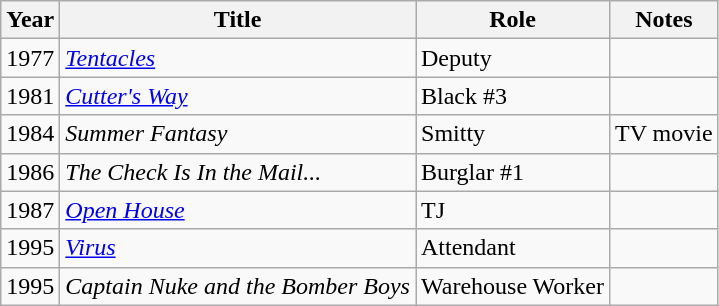<table class="wikitable">
<tr>
<th>Year</th>
<th>Title</th>
<th>Role</th>
<th>Notes</th>
</tr>
<tr>
<td>1977</td>
<td><em><a href='#'>Tentacles</a></em></td>
<td>Deputy</td>
<td></td>
</tr>
<tr>
<td>1981</td>
<td><em><a href='#'>Cutter's Way</a></em></td>
<td>Black #3</td>
<td></td>
</tr>
<tr>
<td>1984</td>
<td><em>Summer Fantasy</em></td>
<td>Smitty</td>
<td>TV movie</td>
</tr>
<tr>
<td>1986</td>
<td><em>The Check Is In the Mail...</em></td>
<td>Burglar #1</td>
<td></td>
</tr>
<tr>
<td>1987</td>
<td><em><a href='#'>Open House</a></em></td>
<td>TJ</td>
<td></td>
</tr>
<tr>
<td>1995</td>
<td><em><a href='#'>Virus</a></em></td>
<td>Attendant</td>
<td></td>
</tr>
<tr>
<td>1995</td>
<td><em>Captain Nuke and the Bomber Boys</em></td>
<td>Warehouse Worker</td>
<td></td>
</tr>
</table>
